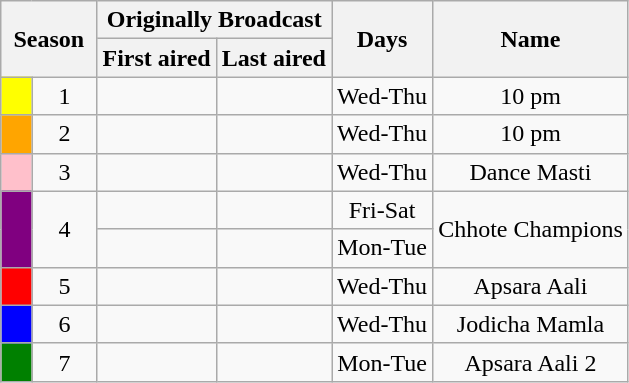<table class="wikitable" style="text-align:center">
<tr>
<th style="padding: 0 8px" colspan="2" rowspan="2">Season</th>
<th colspan="2">Originally Broadcast</th>
<th style="padding: 0 8px" rowspan="2">Days</th>
<th style="padding: 0 8px" rowspan="2">Name</th>
</tr>
<tr>
<th style="padding: 1 8px">First aired</th>
<th style="padding: 1 8px">Last aired</th>
</tr>
<tr>
<td style="background:Yellow"></td>
<td align="center">1</td>
<td align="center"></td>
<td align="center"></td>
<td align="center">Wed-Thu</td>
<td align="center">10 pm</td>
</tr>
<tr>
<td style="background:Orange"></td>
<td align="center">2</td>
<td align="center"></td>
<td align="center"></td>
<td align="center">Wed-Thu</td>
<td align="center">10 pm</td>
</tr>
<tr>
<td style="background:Pink"></td>
<td align="center">3</td>
<td align="center"></td>
<td align="center"></td>
<td align="center">Wed-Thu</td>
<td align="center">Dance Masti</td>
</tr>
<tr>
<td style="background:Purple" rowspan="2"></td>
<td align="center" rowspan="2">4</td>
<td align="center"></td>
<td align="center"></td>
<td align="center">Fri-Sat</td>
<td align="center" rowspan="2">Chhote Champions</td>
</tr>
<tr>
<td align="center"></td>
<td align="center"></td>
<td align="center">Mon-Tue</td>
</tr>
<tr>
<td style="background:Red"></td>
<td align="center">5</td>
<td align="center"></td>
<td align="center"></td>
<td align="center">Wed-Thu</td>
<td align="center">Apsara Aali</td>
</tr>
<tr>
<td style="background:Blue"></td>
<td align="center">6</td>
<td align="center"></td>
<td align="center"></td>
<td align="center">Wed-Thu</td>
<td align="center">Jodicha Mamla</td>
</tr>
<tr>
<td style="background:Green"></td>
<td align="center">7</td>
<td align="center"></td>
<td align="center"></td>
<td align="center">Mon-Tue</td>
<td align="center">Apsara Aali 2</td>
</tr>
</table>
